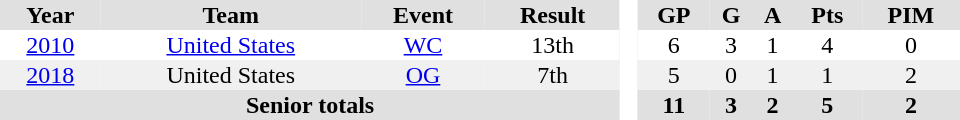<table border="0" cellpadding="1" cellspacing="0" style="text-align:center; width:40em">
<tr ALIGN="center" bgcolor="#e0e0e0">
<th>Year</th>
<th>Team</th>
<th>Event</th>
<th>Result</th>
<th rowspan="99" bgcolor="#ffffff"> </th>
<th>GP</th>
<th>G</th>
<th>A</th>
<th>Pts</th>
<th>PIM</th>
</tr>
<tr>
<td><a href='#'>2010</a></td>
<td><a href='#'>United States</a></td>
<td><a href='#'>WC</a></td>
<td>13th</td>
<td>6</td>
<td>3</td>
<td>1</td>
<td>4</td>
<td>0</td>
</tr>
<tr bgcolor="#f0f0f0">
<td><a href='#'>2018</a></td>
<td>United States</td>
<td><a href='#'>OG</a></td>
<td>7th</td>
<td>5</td>
<td>0</td>
<td>1</td>
<td>1</td>
<td>2</td>
</tr>
<tr bgcolor="#e0e0e0">
<th colspan=4>Senior totals</th>
<th>11</th>
<th>3</th>
<th>2</th>
<th>5</th>
<th>2</th>
</tr>
</table>
